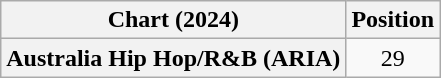<table class="wikitable plainrowheaders" style="text-align:center">
<tr>
<th scope="col">Chart (2024)</th>
<th scope="col">Position</th>
</tr>
<tr>
<th scope="row">Australia Hip Hop/R&B (ARIA)</th>
<td>29</td>
</tr>
</table>
